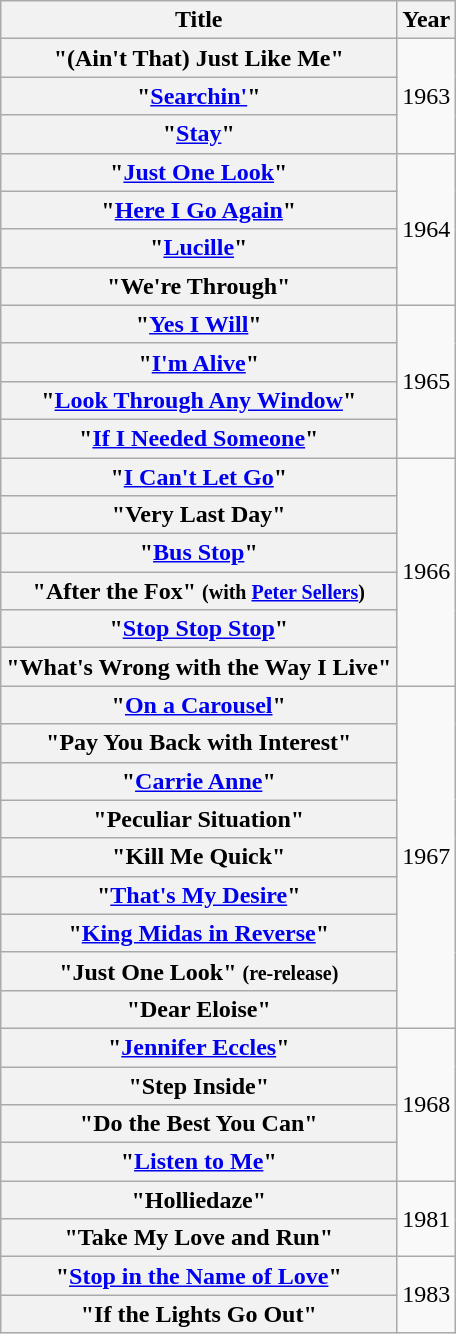<table class="wikitable plainrowheaders">
<tr>
<th>Title</th>
<th>Year</th>
</tr>
<tr>
<th scope="row">"(Ain't That) Just Like Me"</th>
<td rowspan="3">1963</td>
</tr>
<tr>
<th scope="row">"<a href='#'>Searchin'</a>"</th>
</tr>
<tr>
<th scope="row">"<a href='#'>Stay</a>"</th>
</tr>
<tr>
<th scope="row">"<a href='#'>Just One Look</a>"</th>
<td rowspan="4">1964</td>
</tr>
<tr>
<th scope="row">"<a href='#'>Here I Go Again</a>"</th>
</tr>
<tr>
<th scope="row">"<a href='#'>Lucille</a>"</th>
</tr>
<tr>
<th scope="row">"We're Through"</th>
</tr>
<tr>
<th scope="row">"<a href='#'>Yes I Will</a>"</th>
<td rowspan="4">1965</td>
</tr>
<tr>
<th scope="row">"<a href='#'>I'm Alive</a>"</th>
</tr>
<tr>
<th scope="row">"<a href='#'>Look Through Any Window</a>"</th>
</tr>
<tr>
<th scope="row">"<a href='#'>If I Needed Someone</a>"</th>
</tr>
<tr>
<th scope="row">"<a href='#'>I Can't Let Go</a>"</th>
<td rowspan="6">1966</td>
</tr>
<tr>
<th scope="row">"Very Last Day"</th>
</tr>
<tr>
<th scope="row">"<a href='#'>Bus Stop</a>"</th>
</tr>
<tr>
<th scope="row">"After the Fox" <small>(with <a href='#'>Peter Sellers</a>)</small></th>
</tr>
<tr>
<th scope="row">"<a href='#'>Stop Stop Stop</a>"</th>
</tr>
<tr>
<th scope="row">"What's Wrong with the Way I Live"</th>
</tr>
<tr>
<th scope="row">"<a href='#'>On a Carousel</a>"</th>
<td rowspan="9">1967</td>
</tr>
<tr>
<th scope="row">"Pay You Back with Interest"</th>
</tr>
<tr>
<th scope="row">"<a href='#'>Carrie Anne</a>"</th>
</tr>
<tr>
<th scope="row">"Peculiar Situation"</th>
</tr>
<tr>
<th scope="row">"Kill Me Quick"</th>
</tr>
<tr>
<th scope="row">"<a href='#'>That's My Desire</a>"</th>
</tr>
<tr>
<th scope="row">"<a href='#'>King Midas in Reverse</a>"</th>
</tr>
<tr>
<th scope="row">"Just One Look" <small>(re-release)</small></th>
</tr>
<tr>
<th scope="row">"Dear Eloise"</th>
</tr>
<tr>
<th scope="row">"<a href='#'>Jennifer Eccles</a>"</th>
<td rowspan="4">1968</td>
</tr>
<tr>
<th scope="row">"Step Inside"</th>
</tr>
<tr>
<th scope="row">"Do the Best You Can"</th>
</tr>
<tr>
<th scope="row">"<a href='#'>Listen to Me</a>"</th>
</tr>
<tr>
<th scope="row">"Holliedaze"</th>
<td rowspan="2">1981</td>
</tr>
<tr>
<th scope="row">"Take My Love and Run"</th>
</tr>
<tr>
<th scope="row">"<a href='#'>Stop in the Name of Love</a>"</th>
<td rowspan="2">1983</td>
</tr>
<tr>
<th scope="row">"If the Lights Go Out"</th>
</tr>
</table>
